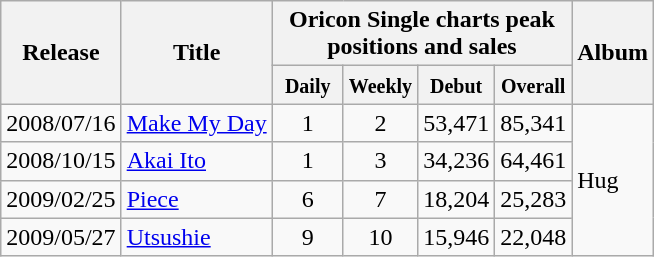<table class="wikitable">
<tr>
<th rowspan="2">Release</th>
<th rowspan="2">Title</th>
<th colspan="4">Oricon Single charts peak positions and sales</th>
<th rowspan="2">Album</th>
</tr>
<tr>
<th style="width:40px;"><small>Daily</small></th>
<th style="width:40px;"><small>Weekly</small></th>
<th style="width:40px;"><small>Debut</small></th>
<th style="width:40px;"><small>Overall</small></th>
</tr>
<tr>
<td>2008/07/16</td>
<td><a href='#'>Make My Day</a></td>
<td style="text-align:center;">1</td>
<td style="text-align:center;">2</td>
<td>53,471</td>
<td>85,341</td>
<td rowspan="4">Hug</td>
</tr>
<tr>
<td>2008/10/15</td>
<td><a href='#'>Akai Ito</a></td>
<td style="text-align:center;">1</td>
<td style="text-align:center;">3</td>
<td>34,236</td>
<td>64,461</td>
</tr>
<tr>
<td>2009/02/25</td>
<td><a href='#'>Piece</a></td>
<td style="text-align:center;">6</td>
<td style="text-align:center;">7</td>
<td>18,204</td>
<td>25,283</td>
</tr>
<tr>
<td>2009/05/27</td>
<td><a href='#'>Utsushie</a></td>
<td style="text-align:center;">9</td>
<td style="text-align:center;">10</td>
<td>15,946</td>
<td>22,048</td>
</tr>
</table>
